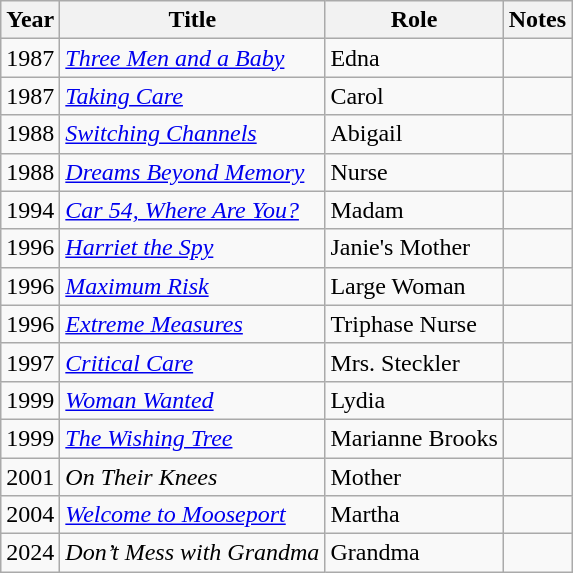<table class="wikitable sortable">
<tr>
<th>Year</th>
<th>Title</th>
<th>Role</th>
<th class="unsortable">Notes</th>
</tr>
<tr>
<td>1987</td>
<td><em><a href='#'>Three Men and a Baby</a></em></td>
<td>Edna</td>
<td></td>
</tr>
<tr>
<td>1987</td>
<td><em><a href='#'>Taking Care</a></em></td>
<td>Carol</td>
<td></td>
</tr>
<tr>
<td>1988</td>
<td><em><a href='#'>Switching Channels</a></em></td>
<td>Abigail</td>
<td></td>
</tr>
<tr>
<td>1988</td>
<td><em><a href='#'>Dreams Beyond Memory</a></em></td>
<td>Nurse</td>
<td></td>
</tr>
<tr>
<td>1994</td>
<td><a href='#'><em>Car 54, Where Are You?</em></a></td>
<td>Madam</td>
<td></td>
</tr>
<tr>
<td>1996</td>
<td><a href='#'><em>Harriet the Spy</em></a></td>
<td>Janie's Mother</td>
<td></td>
</tr>
<tr>
<td>1996</td>
<td><em><a href='#'>Maximum Risk</a></em></td>
<td>Large Woman</td>
<td></td>
</tr>
<tr>
<td>1996</td>
<td><em><a href='#'>Extreme Measures</a></em></td>
<td>Triphase Nurse</td>
<td></td>
</tr>
<tr>
<td>1997</td>
<td><a href='#'><em>Critical Care</em></a></td>
<td>Mrs. Steckler</td>
<td></td>
</tr>
<tr>
<td>1999</td>
<td><em><a href='#'>Woman Wanted</a></em></td>
<td>Lydia</td>
<td></td>
</tr>
<tr>
<td>1999</td>
<td data-sort-value="Wishing Tree, The"><em><a href='#'>The Wishing Tree</a></em></td>
<td>Marianne Brooks</td>
<td></td>
</tr>
<tr>
<td>2001</td>
<td><em>On Their Knees</em></td>
<td>Mother</td>
<td></td>
</tr>
<tr>
<td>2004</td>
<td><em><a href='#'>Welcome to Mooseport</a></em></td>
<td>Martha</td>
<td></td>
</tr>
<tr>
<td>2024</td>
<td><em>Don’t Mess with Grandma</em></td>
<td>Grandma</td>
<td></td>
</tr>
</table>
